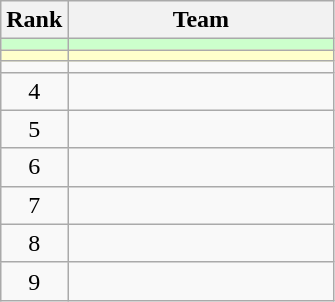<table class="wikitable">
<tr>
<th>Rank</th>
<th width=170>Team</th>
</tr>
<tr bgcolor=#ccffcc>
<td align=center></td>
<td></td>
</tr>
<tr bgcolor=#ffffcc>
<td align=center></td>
<td></td>
</tr>
<tr>
<td align=center></td>
<td></td>
</tr>
<tr>
<td align=center>4</td>
<td></td>
</tr>
<tr>
<td align=center>5</td>
<td></td>
</tr>
<tr>
<td align=center>6</td>
<td></td>
</tr>
<tr>
<td align=center>7</td>
<td></td>
</tr>
<tr>
<td align=center>8</td>
<td></td>
</tr>
<tr>
<td align=center>9</td>
<td></td>
</tr>
</table>
